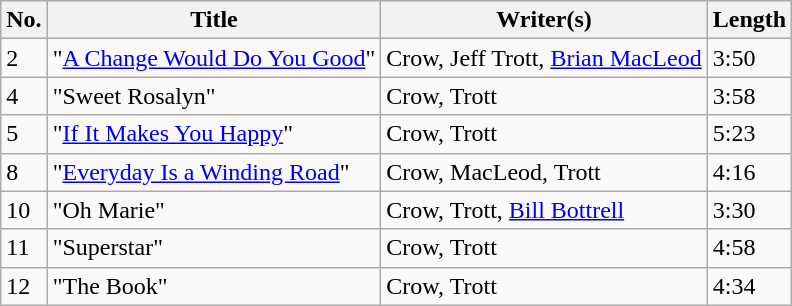<table class="wikitable">
<tr>
<th>No.</th>
<th>Title</th>
<th>Writer(s)</th>
<th>Length</th>
</tr>
<tr>
<td>2</td>
<td>"<a href='#'>A Change Would Do You Good</a>"</td>
<td>Crow, Jeff Trott, <a href='#'>Brian MacLeod</a></td>
<td>3:50</td>
</tr>
<tr>
<td>4</td>
<td>"Sweet Rosalyn"</td>
<td>Crow, Trott</td>
<td>3:58</td>
</tr>
<tr>
<td>5</td>
<td>"<a href='#'>If It Makes You Happy</a>"</td>
<td>Crow, Trott</td>
<td>5:23</td>
</tr>
<tr>
<td>8</td>
<td>"<a href='#'>Everyday Is a Winding Road</a>"</td>
<td>Crow, MacLeod, Trott</td>
<td>4:16</td>
</tr>
<tr>
<td>10</td>
<td>"Oh Marie"</td>
<td>Crow, Trott, <a href='#'>Bill Bottrell</a></td>
<td>3:30</td>
</tr>
<tr>
<td>11</td>
<td>"Superstar"</td>
<td>Crow, Trott</td>
<td>4:58</td>
</tr>
<tr>
<td>12</td>
<td>"The Book"</td>
<td>Crow, Trott</td>
<td>4:34</td>
</tr>
</table>
